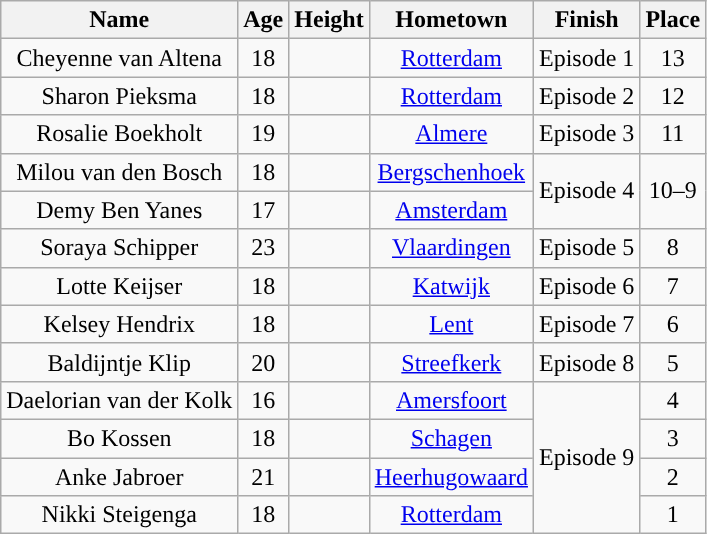<table class="wikitable sortable" style="text-align:center;">
<tr>
<th>Name</th>
<th>Age</th>
<th>Height</th>
<th>Hometown</th>
<th>Finish</th>
<th>Place</th>
</tr>
<tr>
<td>Cheyenne van Altena</td>
<td>18</td>
<td></td>
<td><a href='#'>Rotterdam</a></td>
<td>Episode 1</td>
<td>13</td>
</tr>
<tr>
<td>Sharon Pieksma</td>
<td>18</td>
<td></td>
<td><a href='#'>Rotterdam</a></td>
<td>Episode 2</td>
<td>12</td>
</tr>
<tr>
<td>Rosalie Boekholt</td>
<td>19</td>
<td></td>
<td><a href='#'>Almere</a></td>
<td>Episode 3</td>
<td>11</td>
</tr>
<tr>
<td>Milou van den Bosch</td>
<td>18</td>
<td></td>
<td><a href='#'>Bergschenhoek</a></td>
<td rowspan="2">Episode 4</td>
<td rowspan="2">10–9</td>
</tr>
<tr>
<td>Demy Ben Yanes</td>
<td>17</td>
<td></td>
<td><a href='#'>Amsterdam</a></td>
</tr>
<tr>
<td>Soraya Schipper</td>
<td>23</td>
<td></td>
<td><a href='#'>Vlaardingen</a></td>
<td>Episode 5</td>
<td>8</td>
</tr>
<tr>
<td>Lotte Keijser</td>
<td>18</td>
<td></td>
<td><a href='#'>Katwijk</a></td>
<td>Episode 6</td>
<td>7</td>
</tr>
<tr>
<td>Kelsey Hendrix</td>
<td>18</td>
<td></td>
<td><a href='#'>Lent</a></td>
<td>Episode 7</td>
<td>6</td>
</tr>
<tr>
<td>Baldijntje Klip</td>
<td>20</td>
<td></td>
<td><a href='#'>Streefkerk</a></td>
<td>Episode 8</td>
<td>5</td>
</tr>
<tr>
<td>Daelorian van der Kolk</td>
<td>16</td>
<td></td>
<td><a href='#'>Amersfoort</a></td>
<td rowspan="4">Episode 9</td>
<td>4</td>
</tr>
<tr>
<td>Bo Kossen</td>
<td>18</td>
<td></td>
<td><a href='#'>Schagen</a></td>
<td>3</td>
</tr>
<tr>
<td>Anke Jabroer</td>
<td>21</td>
<td></td>
<td><a href='#'>Heerhugowaard</a></td>
<td>2</td>
</tr>
<tr>
<td>Nikki Steigenga</td>
<td>18</td>
<td></td>
<td><a href='#'>Rotterdam</a></td>
<td>1</td>
</tr>
</table>
